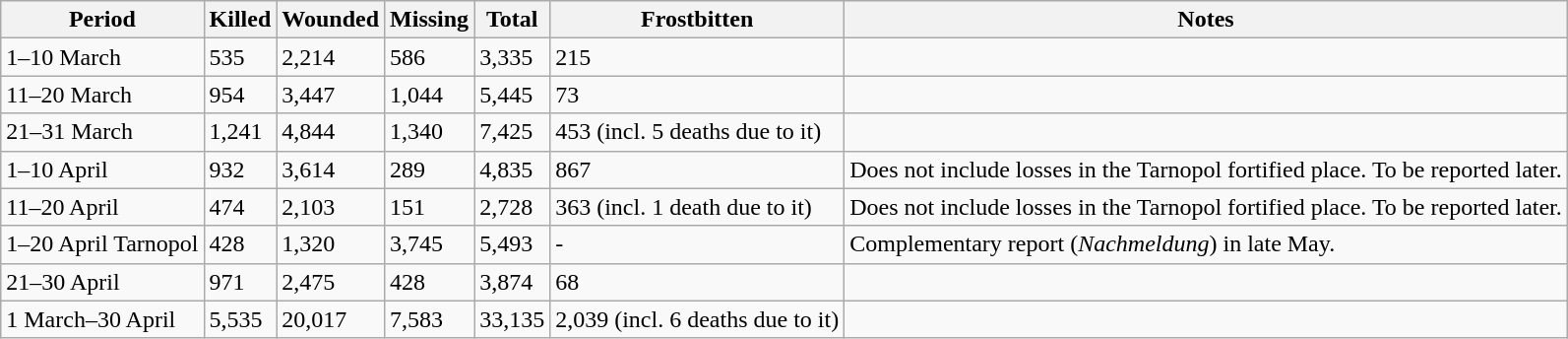<table class="wikitable">
<tr>
<th>Period</th>
<th>Killed</th>
<th>Wounded</th>
<th>Missing</th>
<th>Total</th>
<th>Frostbitten</th>
<th>Notes</th>
</tr>
<tr>
<td>1–10 March</td>
<td>535</td>
<td>2,214</td>
<td>586</td>
<td>3,335</td>
<td>215</td>
<td></td>
</tr>
<tr>
<td>11–20 March</td>
<td>954</td>
<td>3,447</td>
<td>1,044</td>
<td>5,445</td>
<td>73</td>
<td></td>
</tr>
<tr>
<td>21–31 March</td>
<td>1,241</td>
<td>4,844</td>
<td>1,340</td>
<td>7,425</td>
<td>453 (incl. 5 deaths due to it)</td>
<td></td>
</tr>
<tr>
<td>1–10 April</td>
<td>932</td>
<td>3,614</td>
<td>289</td>
<td>4,835</td>
<td>867</td>
<td>Does not include losses in the Tarnopol fortified place. To be reported later.</td>
</tr>
<tr>
<td>11–20 April</td>
<td>474</td>
<td>2,103</td>
<td>151</td>
<td>2,728</td>
<td>363 (incl. 1 death due to it)</td>
<td>Does not include losses in the Tarnopol fortified place. To be reported later.</td>
</tr>
<tr>
<td>1–20 April Tarnopol</td>
<td>428</td>
<td>1,320</td>
<td>3,745</td>
<td>5,493</td>
<td>-</td>
<td>Complementary report (<em>Nachmeldung</em>) in late May.</td>
</tr>
<tr>
<td>21–30 April</td>
<td>971</td>
<td>2,475</td>
<td>428</td>
<td>3,874</td>
<td>68</td>
<td></td>
</tr>
<tr>
<td>1 March–30 April</td>
<td>5,535</td>
<td>20,017</td>
<td>7,583</td>
<td>33,135</td>
<td>2,039 (incl. 6 deaths due to it)</td>
<td></td>
</tr>
</table>
